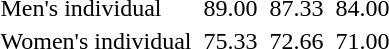<table>
<tr>
<td>Men's individual</td>
<td></td>
<td>89.00</td>
<td></td>
<td>87.33</td>
<td></td>
<td>84.00</td>
</tr>
<tr>
<td>Women's individual</td>
<td></td>
<td>75.33</td>
<td></td>
<td>72.66</td>
<td></td>
<td>71.00</td>
</tr>
</table>
